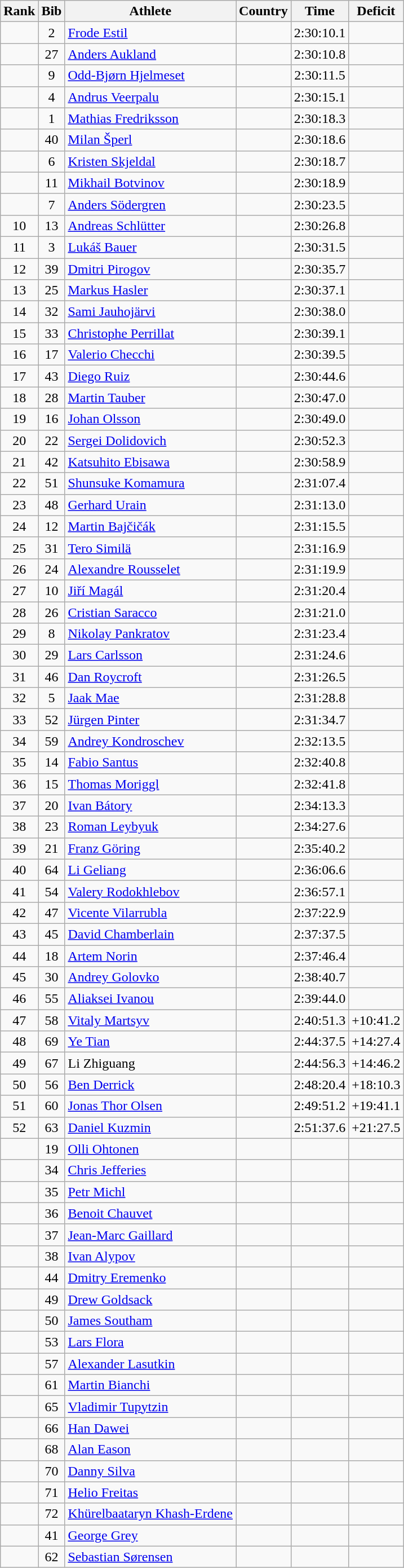<table class="wikitable sortable" style="text-align:center">
<tr>
<th>Rank</th>
<th>Bib</th>
<th>Athlete</th>
<th>Country</th>
<th>Time</th>
<th>Deficit</th>
</tr>
<tr>
<td></td>
<td>2</td>
<td align=left><a href='#'>Frode Estil</a></td>
<td align=left></td>
<td>2:30:10.1</td>
<td></td>
</tr>
<tr>
<td></td>
<td>27</td>
<td align=left><a href='#'>Anders Aukland</a></td>
<td align=left></td>
<td>2:30:10.8</td>
<td align=right></td>
</tr>
<tr>
<td></td>
<td>9</td>
<td align=left><a href='#'>Odd-Bjørn Hjelmeset</a></td>
<td align=left></td>
<td>2:30:11.5</td>
<td align=right></td>
</tr>
<tr>
<td></td>
<td>4</td>
<td align=left><a href='#'>Andrus Veerpalu</a></td>
<td align=left></td>
<td>2:30:15.1</td>
<td align=right></td>
</tr>
<tr>
<td></td>
<td>1</td>
<td align=left><a href='#'>Mathias Fredriksson</a></td>
<td align=left></td>
<td>2:30:18.3</td>
<td align=right></td>
</tr>
<tr>
<td></td>
<td>40</td>
<td align=left><a href='#'>Milan Šperl</a></td>
<td align=left></td>
<td>2:30:18.6</td>
<td align=right></td>
</tr>
<tr>
<td></td>
<td>6</td>
<td align=left><a href='#'>Kristen Skjeldal</a></td>
<td align=left></td>
<td>2:30:18.7</td>
<td align=right></td>
</tr>
<tr>
<td></td>
<td>11</td>
<td align=left><a href='#'>Mikhail Botvinov</a></td>
<td align=left></td>
<td>2:30:18.9</td>
<td align=right></td>
</tr>
<tr>
<td></td>
<td>7</td>
<td align=left><a href='#'>Anders Södergren</a></td>
<td align=left></td>
<td>2:30:23.5</td>
<td align=right></td>
</tr>
<tr>
<td>10</td>
<td>13</td>
<td align=left><a href='#'>Andreas Schlütter</a></td>
<td align=left></td>
<td>2:30:26.8</td>
<td align=right></td>
</tr>
<tr>
<td>11</td>
<td>3</td>
<td align=left><a href='#'>Lukáš Bauer</a></td>
<td align=left></td>
<td>2:30:31.5</td>
<td align=right></td>
</tr>
<tr>
<td>12</td>
<td>39</td>
<td align=left><a href='#'>Dmitri Pirogov</a></td>
<td align=left></td>
<td>2:30:35.7</td>
<td align=right></td>
</tr>
<tr>
<td>13</td>
<td>25</td>
<td align=left><a href='#'>Markus Hasler</a></td>
<td align=left></td>
<td>2:30:37.1</td>
<td align=right></td>
</tr>
<tr>
<td>14</td>
<td>32</td>
<td align=left><a href='#'>Sami Jauhojärvi</a></td>
<td align=left></td>
<td>2:30:38.0</td>
<td align=right></td>
</tr>
<tr>
<td>15</td>
<td>33</td>
<td align=left><a href='#'>Christophe Perrillat</a></td>
<td align=left></td>
<td>2:30:39.1</td>
<td align=right></td>
</tr>
<tr>
<td>16</td>
<td>17</td>
<td align=left><a href='#'>Valerio Checchi</a></td>
<td align=left></td>
<td>2:30:39.5</td>
<td align=right></td>
</tr>
<tr>
<td>17</td>
<td>43</td>
<td align=left><a href='#'>Diego Ruiz</a></td>
<td align=left></td>
<td>2:30:44.6</td>
<td align=right></td>
</tr>
<tr>
<td>18</td>
<td>28</td>
<td align=left><a href='#'>Martin Tauber</a></td>
<td align=left></td>
<td>2:30:47.0</td>
<td align=right></td>
</tr>
<tr>
<td>19</td>
<td>16</td>
<td align=left><a href='#'>Johan Olsson</a></td>
<td align=left></td>
<td>2:30:49.0</td>
<td align=right></td>
</tr>
<tr>
<td>20</td>
<td>22</td>
<td align=left><a href='#'>Sergei Dolidovich</a></td>
<td align=left></td>
<td>2:30:52.3</td>
<td align=right></td>
</tr>
<tr>
<td>21</td>
<td>42</td>
<td align=left><a href='#'>Katsuhito Ebisawa</a></td>
<td align=left></td>
<td>2:30:58.9</td>
<td align=right></td>
</tr>
<tr>
<td>22</td>
<td>51</td>
<td align=left><a href='#'>Shunsuke Komamura</a></td>
<td align=left></td>
<td>2:31:07.4</td>
<td align=right></td>
</tr>
<tr>
<td>23</td>
<td>48</td>
<td align=left><a href='#'>Gerhard Urain</a></td>
<td align=left></td>
<td>2:31:13.0</td>
<td align=right></td>
</tr>
<tr>
<td>24</td>
<td>12</td>
<td align=left><a href='#'>Martin Bajčičák</a></td>
<td align=left></td>
<td>2:31:15.5</td>
<td align=right></td>
</tr>
<tr>
<td>25</td>
<td>31</td>
<td align=left><a href='#'>Tero Similä</a></td>
<td align=left></td>
<td>2:31:16.9</td>
<td align=right></td>
</tr>
<tr>
<td>26</td>
<td>24</td>
<td align=left><a href='#'>Alexandre Rousselet</a></td>
<td align=left></td>
<td>2:31:19.9</td>
<td align=right></td>
</tr>
<tr>
<td>27</td>
<td>10</td>
<td align=left><a href='#'>Jiří Magál</a></td>
<td align=left></td>
<td>2:31:20.4</td>
<td align=right></td>
</tr>
<tr>
<td>28</td>
<td>26</td>
<td align=left><a href='#'>Cristian Saracco</a></td>
<td align=left></td>
<td>2:31:21.0</td>
<td align=right></td>
</tr>
<tr>
<td>29</td>
<td>8</td>
<td align=left><a href='#'>Nikolay Pankratov</a></td>
<td align=left></td>
<td>2:31:23.4</td>
<td align=right></td>
</tr>
<tr>
<td>30</td>
<td>29</td>
<td align=left><a href='#'>Lars Carlsson</a></td>
<td align=left></td>
<td>2:31:24.6</td>
<td align=right></td>
</tr>
<tr>
<td>31</td>
<td>46</td>
<td align=left><a href='#'>Dan Roycroft</a></td>
<td align=left></td>
<td>2:31:26.5</td>
<td align=right></td>
</tr>
<tr>
<td>32</td>
<td>5</td>
<td align=left><a href='#'>Jaak Mae</a></td>
<td align=left></td>
<td>2:31:28.8</td>
<td align=right></td>
</tr>
<tr>
<td>33</td>
<td>52</td>
<td align=left><a href='#'>Jürgen Pinter</a></td>
<td align=left></td>
<td>2:31:34.7</td>
<td align=right></td>
</tr>
<tr>
<td>34</td>
<td>59</td>
<td align=left><a href='#'>Andrey Kondroschev</a></td>
<td align=left></td>
<td>2:32:13.5</td>
<td align=right></td>
</tr>
<tr>
<td>35</td>
<td>14</td>
<td align=left><a href='#'>Fabio Santus</a></td>
<td align=left></td>
<td>2:32:40.8</td>
<td align=right></td>
</tr>
<tr>
<td>36</td>
<td>15</td>
<td align=left><a href='#'>Thomas Moriggl</a></td>
<td align=left></td>
<td>2:32:41.8</td>
<td align=right></td>
</tr>
<tr>
<td>37</td>
<td>20</td>
<td align=left><a href='#'>Ivan Bátory</a></td>
<td align=left></td>
<td>2:34:13.3</td>
<td align=right></td>
</tr>
<tr>
<td>38</td>
<td>23</td>
<td align=left><a href='#'>Roman Leybyuk</a></td>
<td align=left></td>
<td>2:34:27.6</td>
<td align=right></td>
</tr>
<tr>
<td>39</td>
<td>21</td>
<td align=left><a href='#'>Franz Göring</a></td>
<td align=left></td>
<td>2:35:40.2</td>
<td align=right></td>
</tr>
<tr>
<td>40</td>
<td>64</td>
<td align=left><a href='#'>Li Geliang</a></td>
<td align=left></td>
<td>2:36:06.6</td>
<td align=right></td>
</tr>
<tr>
<td>41</td>
<td>54</td>
<td align=left><a href='#'>Valery Rodokhlebov</a></td>
<td align=left></td>
<td>2:36:57.1</td>
<td align=right></td>
</tr>
<tr>
<td>42</td>
<td>47</td>
<td align=left><a href='#'>Vicente Vilarrubla</a></td>
<td align=left></td>
<td>2:37:22.9</td>
<td align=right></td>
</tr>
<tr>
<td>43</td>
<td>45</td>
<td align=left><a href='#'>David Chamberlain</a></td>
<td align=left></td>
<td>2:37:37.5</td>
<td align=right></td>
</tr>
<tr>
<td>44</td>
<td>18</td>
<td align=left><a href='#'>Artem Norin</a></td>
<td align=left></td>
<td>2:37:46.4</td>
<td align=right></td>
</tr>
<tr>
<td>45</td>
<td>30</td>
<td align=left><a href='#'>Andrey Golovko</a></td>
<td align=left></td>
<td>2:38:40.7</td>
<td align=right></td>
</tr>
<tr>
<td>46</td>
<td>55</td>
<td align=left><a href='#'>Aliaksei Ivanou</a></td>
<td align=left></td>
<td>2:39:44.0</td>
<td align=right></td>
</tr>
<tr>
<td>47</td>
<td>58</td>
<td align=left><a href='#'>Vitaly Martsyv</a></td>
<td align=left></td>
<td>2:40:51.3</td>
<td align=right>+10:41.2</td>
</tr>
<tr>
<td>48</td>
<td>69</td>
<td align=left><a href='#'>Ye Tian</a></td>
<td align=left></td>
<td>2:44:37.5</td>
<td align=right>+14:27.4</td>
</tr>
<tr>
<td>49</td>
<td>67</td>
<td align=left>Li Zhiguang</td>
<td align=left></td>
<td>2:44:56.3</td>
<td align=right>+14:46.2</td>
</tr>
<tr>
<td>50</td>
<td>56</td>
<td align=left><a href='#'>Ben Derrick</a></td>
<td align=left></td>
<td>2:48:20.4</td>
<td align=right>+18:10.3</td>
</tr>
<tr>
<td>51</td>
<td>60</td>
<td align=left><a href='#'>Jonas Thor Olsen</a></td>
<td align=left></td>
<td>2:49:51.2</td>
<td align=right>+19:41.1</td>
</tr>
<tr>
<td>52</td>
<td>63</td>
<td align=left><a href='#'>Daniel Kuzmin</a></td>
<td align=left></td>
<td>2:51:37.6</td>
<td>+21:27.5</td>
</tr>
<tr>
<td></td>
<td>19</td>
<td align="left"><a href='#'>Olli Ohtonen</a></td>
<td align="left"></td>
<td></td>
<td></td>
</tr>
<tr>
<td></td>
<td>34</td>
<td align="left"><a href='#'>Chris Jefferies</a></td>
<td align="left"></td>
<td></td>
<td></td>
</tr>
<tr>
<td></td>
<td>35</td>
<td align="left"><a href='#'>Petr Michl</a></td>
<td align="left"></td>
<td></td>
<td></td>
</tr>
<tr>
<td></td>
<td>36</td>
<td align="left"><a href='#'>Benoit Chauvet</a></td>
<td align="left"></td>
<td></td>
<td></td>
</tr>
<tr>
<td></td>
<td>37</td>
<td align="left"><a href='#'>Jean-Marc Gaillard</a></td>
<td align="left"></td>
<td></td>
<td></td>
</tr>
<tr>
<td></td>
<td>38</td>
<td align="left"><a href='#'>Ivan Alypov</a></td>
<td align="left"></td>
<td></td>
<td></td>
</tr>
<tr>
<td></td>
<td>44</td>
<td align="left"><a href='#'>Dmitry Eremenko</a></td>
<td align="left"></td>
<td></td>
<td></td>
</tr>
<tr>
<td></td>
<td>49</td>
<td align="left"><a href='#'>Drew Goldsack</a></td>
<td align="left"></td>
<td></td>
<td></td>
</tr>
<tr>
<td></td>
<td>50</td>
<td align="left"><a href='#'>James Southam</a></td>
<td align="left"></td>
<td></td>
<td></td>
</tr>
<tr>
<td></td>
<td>53</td>
<td align="left"><a href='#'>Lars Flora</a></td>
<td align="left"></td>
<td></td>
<td></td>
</tr>
<tr>
<td></td>
<td>57</td>
<td align="left"><a href='#'>Alexander Lasutkin</a></td>
<td align="left"></td>
<td></td>
<td></td>
</tr>
<tr>
<td></td>
<td>61</td>
<td align="left"><a href='#'>Martin Bianchi</a></td>
<td align="left"></td>
<td></td>
<td></td>
</tr>
<tr>
<td></td>
<td>65</td>
<td align="left"><a href='#'>Vladimir Tupytzin</a></td>
<td align="left"></td>
<td></td>
<td></td>
</tr>
<tr>
<td></td>
<td>66</td>
<td align="left"><a href='#'>Han Dawei</a></td>
<td align="left"></td>
<td></td>
<td></td>
</tr>
<tr>
<td></td>
<td>68</td>
<td align="left"><a href='#'>Alan Eason</a></td>
<td align="left"></td>
<td></td>
<td></td>
</tr>
<tr>
<td></td>
<td>70</td>
<td align="left"><a href='#'>Danny Silva</a></td>
<td align="left"></td>
<td></td>
<td></td>
</tr>
<tr>
<td></td>
<td>71</td>
<td align="left"><a href='#'>Helio Freitas</a></td>
<td align="left"></td>
<td></td>
<td></td>
</tr>
<tr>
<td></td>
<td>72</td>
<td align="left"><a href='#'>Khürelbaataryn Khash-Erdene</a></td>
<td align="left"></td>
<td></td>
<td></td>
</tr>
<tr>
<td></td>
<td>41</td>
<td align="left"><a href='#'>George Grey</a></td>
<td align="left"></td>
<td></td>
<td></td>
</tr>
<tr>
<td></td>
<td>62</td>
<td align="left"><a href='#'>Sebastian Sørensen</a></td>
<td align="left"></td>
<td></td>
<td></td>
</tr>
</table>
